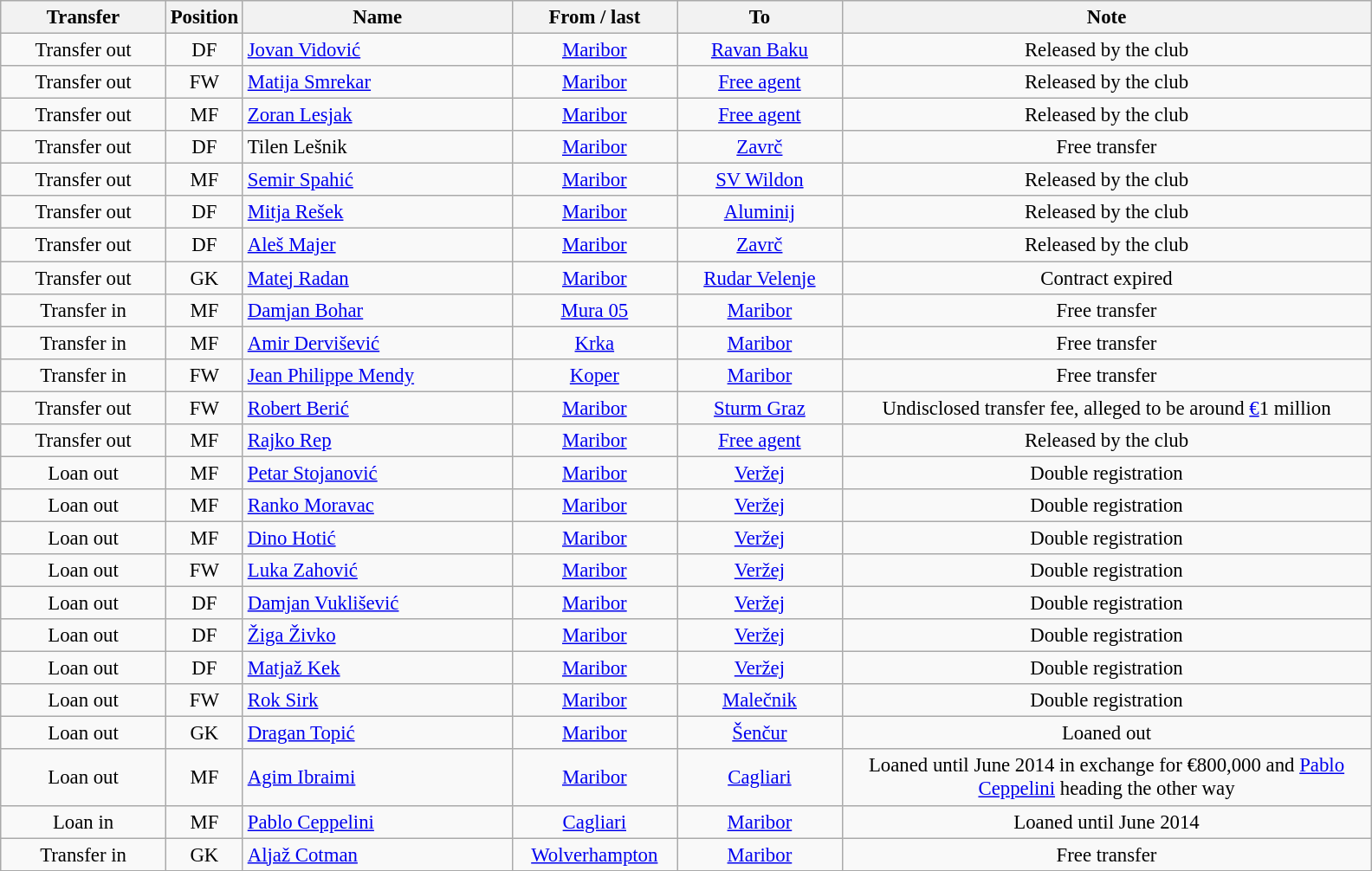<table class="wikitable" style="font-size:95%; text-align: center;">
<tr>
<th style="width:120px;">Transfer</th>
<th style="width:30px;">Position</th>
<th style="width:200px;">Name</th>
<th style="width:120px;">From / last</th>
<th style="width:120px;">To</th>
<th style="width:400px;">Note</th>
</tr>
<tr>
<td>Transfer out</td>
<td>DF</td>
<td align=left> <a href='#'>Jovan Vidović</a></td>
<td><a href='#'>Maribor</a></td>
<td><a href='#'>Ravan Baku</a></td>
<td>Released by the club</td>
</tr>
<tr>
<td>Transfer out</td>
<td>FW</td>
<td align=left> <a href='#'>Matija Smrekar</a></td>
<td><a href='#'>Maribor</a></td>
<td><a href='#'>Free agent</a></td>
<td>Released by the club</td>
</tr>
<tr>
<td>Transfer out</td>
<td>MF</td>
<td align=left> <a href='#'>Zoran Lesjak</a></td>
<td><a href='#'>Maribor</a></td>
<td><a href='#'>Free agent</a></td>
<td>Released by the club</td>
</tr>
<tr>
<td>Transfer out</td>
<td>DF</td>
<td align=left> Tilen Lešnik</td>
<td><a href='#'>Maribor</a></td>
<td><a href='#'>Zavrč</a></td>
<td>Free transfer</td>
</tr>
<tr>
<td>Transfer out</td>
<td>MF</td>
<td align=left> <a href='#'>Semir Spahić</a></td>
<td><a href='#'>Maribor</a></td>
<td><a href='#'>SV Wildon</a></td>
<td>Released by the club</td>
</tr>
<tr>
<td>Transfer out</td>
<td>DF</td>
<td align=left> <a href='#'>Mitja Rešek</a></td>
<td><a href='#'>Maribor</a></td>
<td><a href='#'>Aluminij</a></td>
<td>Released by the club</td>
</tr>
<tr>
<td>Transfer out</td>
<td>DF</td>
<td align=left> <a href='#'>Aleš Majer</a></td>
<td><a href='#'>Maribor</a></td>
<td><a href='#'>Zavrč</a></td>
<td>Released by the club</td>
</tr>
<tr>
<td>Transfer out</td>
<td>GK</td>
<td align=left> <a href='#'>Matej Radan</a></td>
<td><a href='#'>Maribor</a></td>
<td><a href='#'>Rudar Velenje</a></td>
<td>Contract expired</td>
</tr>
<tr>
<td>Transfer in</td>
<td>MF</td>
<td align=left> <a href='#'>Damjan Bohar</a></td>
<td><a href='#'>Mura 05</a></td>
<td><a href='#'>Maribor</a></td>
<td>Free transfer</td>
</tr>
<tr>
<td>Transfer in</td>
<td>MF</td>
<td align=left> <a href='#'>Amir Dervišević</a></td>
<td><a href='#'>Krka</a></td>
<td><a href='#'>Maribor</a></td>
<td>Free transfer</td>
</tr>
<tr>
<td>Transfer in</td>
<td>FW</td>
<td align=left> <a href='#'>Jean Philippe Mendy</a></td>
<td><a href='#'>Koper</a></td>
<td><a href='#'>Maribor</a></td>
<td>Free transfer</td>
</tr>
<tr>
<td>Transfer out</td>
<td>FW</td>
<td align=left> <a href='#'>Robert Berić</a></td>
<td><a href='#'>Maribor</a></td>
<td><a href='#'>Sturm Graz</a></td>
<td>Undisclosed transfer fee, alleged to be around <a href='#'>€</a>1 million</td>
</tr>
<tr>
<td>Transfer out</td>
<td>MF</td>
<td align=left> <a href='#'>Rajko Rep</a></td>
<td><a href='#'>Maribor</a></td>
<td><a href='#'>Free agent</a></td>
<td>Released by the club</td>
</tr>
<tr>
<td>Loan out</td>
<td>MF</td>
<td align=left> <a href='#'>Petar Stojanović</a></td>
<td><a href='#'>Maribor</a></td>
<td><a href='#'>Veržej</a></td>
<td>Double registration</td>
</tr>
<tr>
<td>Loan out</td>
<td>MF</td>
<td align=left> <a href='#'>Ranko Moravac</a></td>
<td><a href='#'>Maribor</a></td>
<td><a href='#'>Veržej</a></td>
<td>Double registration</td>
</tr>
<tr>
<td>Loan out</td>
<td>MF</td>
<td align=left> <a href='#'>Dino Hotić</a></td>
<td><a href='#'>Maribor</a></td>
<td><a href='#'>Veržej</a></td>
<td>Double registration</td>
</tr>
<tr>
<td>Loan out</td>
<td>FW</td>
<td align=left> <a href='#'>Luka Zahović</a></td>
<td><a href='#'>Maribor</a></td>
<td><a href='#'>Veržej</a></td>
<td>Double registration</td>
</tr>
<tr>
<td>Loan out</td>
<td>DF</td>
<td align=left> <a href='#'>Damjan Vuklišević</a></td>
<td><a href='#'>Maribor</a></td>
<td><a href='#'>Veržej</a></td>
<td>Double registration</td>
</tr>
<tr>
<td>Loan out</td>
<td>DF</td>
<td align=left> <a href='#'>Žiga Živko</a></td>
<td><a href='#'>Maribor</a></td>
<td><a href='#'>Veržej</a></td>
<td>Double registration</td>
</tr>
<tr>
<td>Loan out</td>
<td>DF</td>
<td align=left> <a href='#'>Matjaž Kek</a></td>
<td><a href='#'>Maribor</a></td>
<td><a href='#'>Veržej</a></td>
<td>Double registration</td>
</tr>
<tr>
<td>Loan out</td>
<td>FW</td>
<td align=left> <a href='#'>Rok Sirk</a></td>
<td><a href='#'>Maribor</a></td>
<td><a href='#'>Malečnik</a></td>
<td>Double registration</td>
</tr>
<tr>
<td>Loan out</td>
<td>GK</td>
<td align=left> <a href='#'>Dragan Topić</a></td>
<td><a href='#'>Maribor</a></td>
<td><a href='#'>Šenčur</a></td>
<td>Loaned out</td>
</tr>
<tr>
<td>Loan out</td>
<td>MF</td>
<td align=left> <a href='#'>Agim Ibraimi</a></td>
<td><a href='#'>Maribor</a></td>
<td><a href='#'>Cagliari</a></td>
<td>Loaned until June 2014 in exchange for €800,000 and <a href='#'>Pablo Ceppelini</a> heading the other way</td>
</tr>
<tr>
<td>Loan in</td>
<td>MF</td>
<td align=left> <a href='#'>Pablo Ceppelini</a></td>
<td><a href='#'>Cagliari</a></td>
<td><a href='#'>Maribor</a></td>
<td>Loaned until June 2014</td>
</tr>
<tr>
<td>Transfer in</td>
<td>GK</td>
<td align=left> <a href='#'>Aljaž Cotman</a></td>
<td><a href='#'>Wolverhampton</a></td>
<td><a href='#'>Maribor</a></td>
<td>Free transfer</td>
</tr>
<tr>
</tr>
</table>
